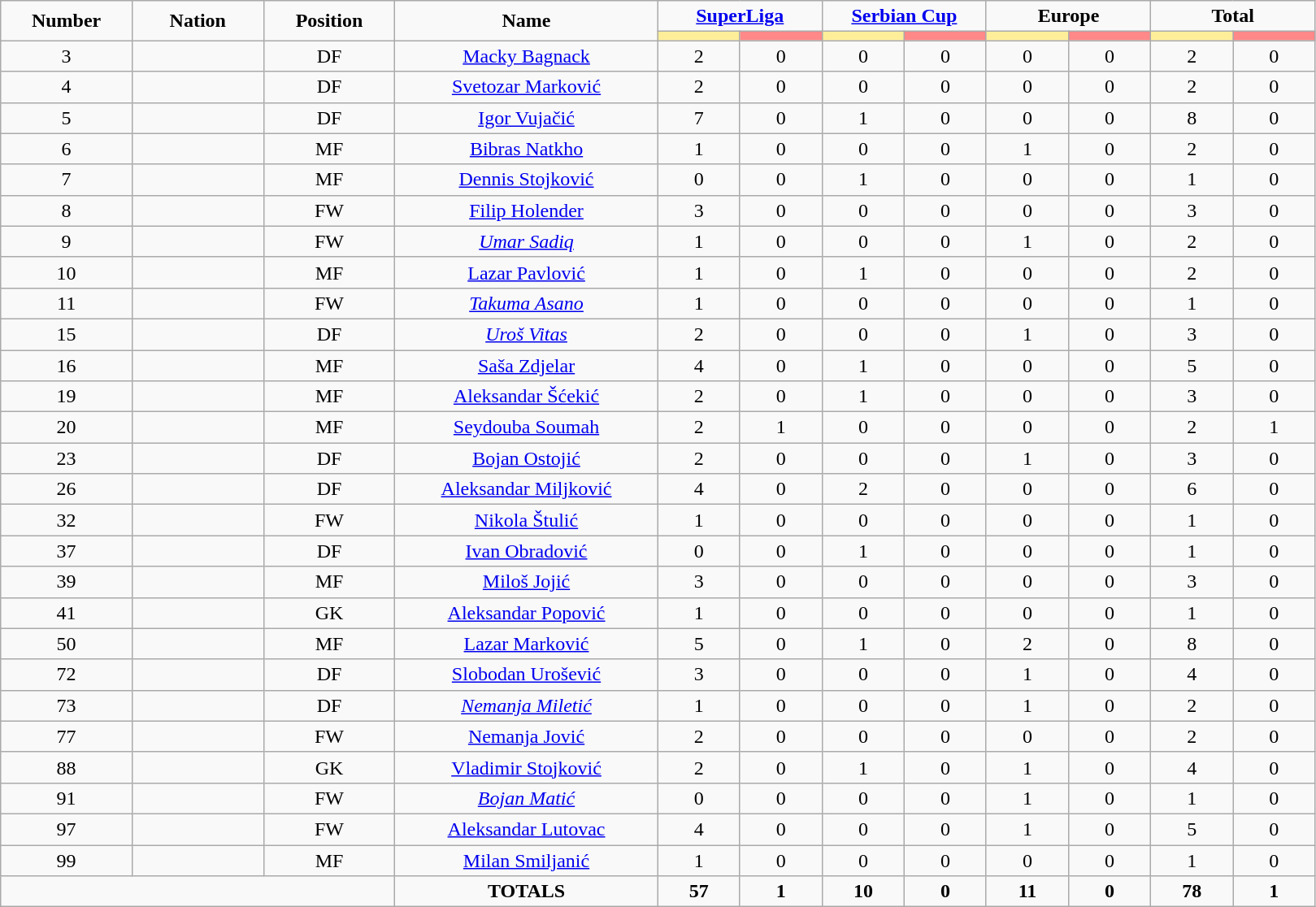<table class="wikitable" style="font-size: 100%; text-align: center;">
<tr>
<td rowspan="2" width="10%" align="center"><strong>Number</strong></td>
<td rowspan="2" width="10%" align="center"><strong>Nation</strong></td>
<td rowspan="2" width="10%" align="center"><strong>Position</strong></td>
<td rowspan="2" width="20%" align="center"><strong>Name</strong></td>
<td colspan="2" align="center"><strong><a href='#'>SuperLiga</a></strong></td>
<td colspan="2" align="center"><strong><a href='#'>Serbian Cup</a></strong></td>
<td colspan="2" align="center"><strong>Europe</strong></td>
<td colspan="2" align="center"><strong>Total</strong></td>
</tr>
<tr>
<th width=60 style="background: #FFEE99"></th>
<th width=60 style="background: #FF8888"></th>
<th width=60 style="background: #FFEE99"></th>
<th width=60 style="background: #FF8888"></th>
<th width=60 style="background: #FFEE99"></th>
<th width=60 style="background: #FF8888"></th>
<th width=60 style="background: #FFEE99"></th>
<th width=60 style="background: #FF8888"></th>
</tr>
<tr>
<td>3</td>
<td></td>
<td>DF</td>
<td><a href='#'>Macky Bagnack</a></td>
<td>2</td>
<td>0</td>
<td>0</td>
<td>0</td>
<td>0</td>
<td>0</td>
<td>2</td>
<td>0</td>
</tr>
<tr>
<td>4</td>
<td></td>
<td>DF</td>
<td><a href='#'>Svetozar Marković</a></td>
<td>2</td>
<td>0</td>
<td>0</td>
<td>0</td>
<td>0</td>
<td>0</td>
<td>2</td>
<td>0</td>
</tr>
<tr>
<td>5</td>
<td></td>
<td>DF</td>
<td><a href='#'>Igor Vujačić</a></td>
<td>7</td>
<td>0</td>
<td>1</td>
<td>0</td>
<td>0</td>
<td>0</td>
<td>8</td>
<td>0</td>
</tr>
<tr>
<td>6</td>
<td></td>
<td>MF</td>
<td><a href='#'>Bibras Natkho</a></td>
<td>1</td>
<td>0</td>
<td>0</td>
<td>0</td>
<td>1</td>
<td>0</td>
<td>2</td>
<td>0</td>
</tr>
<tr>
<td>7</td>
<td></td>
<td>MF</td>
<td><a href='#'>Dennis Stojković</a></td>
<td>0</td>
<td>0</td>
<td>1</td>
<td>0</td>
<td>0</td>
<td>0</td>
<td>1</td>
<td>0</td>
</tr>
<tr>
<td>8</td>
<td></td>
<td>FW</td>
<td><a href='#'>Filip Holender</a></td>
<td>3</td>
<td>0</td>
<td>0</td>
<td>0</td>
<td>0</td>
<td>0</td>
<td>3</td>
<td>0</td>
</tr>
<tr>
<td>9</td>
<td></td>
<td>FW</td>
<td><em><a href='#'>Umar Sadiq</a></em></td>
<td>1</td>
<td>0</td>
<td>0</td>
<td>0</td>
<td>1</td>
<td>0</td>
<td>2</td>
<td>0</td>
</tr>
<tr>
<td>10</td>
<td></td>
<td>MF</td>
<td><a href='#'>Lazar Pavlović</a></td>
<td>1</td>
<td>0</td>
<td>1</td>
<td>0</td>
<td>0</td>
<td>0</td>
<td>2</td>
<td>0</td>
</tr>
<tr>
<td>11</td>
<td></td>
<td>FW</td>
<td><em><a href='#'>Takuma Asano</a></em></td>
<td>1</td>
<td>0</td>
<td>0</td>
<td>0</td>
<td>0</td>
<td>0</td>
<td>1</td>
<td>0</td>
</tr>
<tr>
<td>15</td>
<td></td>
<td>DF</td>
<td><em><a href='#'>Uroš Vitas</a></em></td>
<td>2</td>
<td>0</td>
<td>0</td>
<td>0</td>
<td>1</td>
<td>0</td>
<td>3</td>
<td>0</td>
</tr>
<tr>
<td>16</td>
<td></td>
<td>MF</td>
<td><a href='#'>Saša Zdjelar</a></td>
<td>4</td>
<td>0</td>
<td>1</td>
<td>0</td>
<td>0</td>
<td>0</td>
<td>5</td>
<td>0</td>
</tr>
<tr>
<td>19</td>
<td></td>
<td>MF</td>
<td><a href='#'>Aleksandar Šćekić</a></td>
<td>2</td>
<td>0</td>
<td>1</td>
<td>0</td>
<td>0</td>
<td>0</td>
<td>3</td>
<td>0</td>
</tr>
<tr>
<td>20</td>
<td></td>
<td>MF</td>
<td><a href='#'>Seydouba Soumah</a></td>
<td>2</td>
<td>1</td>
<td>0</td>
<td>0</td>
<td>0</td>
<td>0</td>
<td>2</td>
<td>1</td>
</tr>
<tr>
<td>23</td>
<td></td>
<td>DF</td>
<td><a href='#'>Bojan Ostojić</a></td>
<td>2</td>
<td>0</td>
<td>0</td>
<td>0</td>
<td>1</td>
<td>0</td>
<td>3</td>
<td>0</td>
</tr>
<tr>
<td>26</td>
<td></td>
<td>DF</td>
<td><a href='#'>Aleksandar Miljković</a></td>
<td>4</td>
<td>0</td>
<td>2</td>
<td>0</td>
<td>0</td>
<td>0</td>
<td>6</td>
<td>0</td>
</tr>
<tr>
<td>32</td>
<td></td>
<td>FW</td>
<td><a href='#'>Nikola Štulić</a></td>
<td>1</td>
<td>0</td>
<td>0</td>
<td>0</td>
<td>0</td>
<td>0</td>
<td>1</td>
<td>0</td>
</tr>
<tr>
<td>37</td>
<td></td>
<td>DF</td>
<td><a href='#'>Ivan Obradović</a></td>
<td>0</td>
<td>0</td>
<td>1</td>
<td>0</td>
<td>0</td>
<td>0</td>
<td>1</td>
<td>0</td>
</tr>
<tr>
<td>39</td>
<td></td>
<td>MF</td>
<td><a href='#'>Miloš Jojić</a></td>
<td>3</td>
<td>0</td>
<td>0</td>
<td>0</td>
<td>0</td>
<td>0</td>
<td>3</td>
<td>0</td>
</tr>
<tr>
<td>41</td>
<td></td>
<td>GK</td>
<td><a href='#'>Aleksandar Popović</a></td>
<td>1</td>
<td>0</td>
<td>0</td>
<td>0</td>
<td>0</td>
<td>0</td>
<td>1</td>
<td>0</td>
</tr>
<tr>
<td>50</td>
<td></td>
<td>MF</td>
<td><a href='#'>Lazar Marković</a></td>
<td>5</td>
<td>0</td>
<td>1</td>
<td>0</td>
<td>2</td>
<td>0</td>
<td>8</td>
<td>0</td>
</tr>
<tr>
<td>72</td>
<td></td>
<td>DF</td>
<td><a href='#'>Slobodan Urošević</a></td>
<td>3</td>
<td>0</td>
<td>0</td>
<td>0</td>
<td>1</td>
<td>0</td>
<td>4</td>
<td>0</td>
</tr>
<tr>
<td>73</td>
<td></td>
<td>DF</td>
<td><em><a href='#'>Nemanja Miletić</a></em></td>
<td>1</td>
<td>0</td>
<td>0</td>
<td>0</td>
<td>1</td>
<td>0</td>
<td>2</td>
<td>0</td>
</tr>
<tr>
<td>77</td>
<td></td>
<td>FW</td>
<td><a href='#'>Nemanja Jović</a></td>
<td>2</td>
<td>0</td>
<td>0</td>
<td>0</td>
<td>0</td>
<td>0</td>
<td>2</td>
<td>0</td>
</tr>
<tr>
<td>88</td>
<td></td>
<td>GK</td>
<td><a href='#'>Vladimir Stojković</a></td>
<td>2</td>
<td>0</td>
<td>1</td>
<td>0</td>
<td>1</td>
<td>0</td>
<td>4</td>
<td>0</td>
</tr>
<tr>
<td>91</td>
<td></td>
<td>FW</td>
<td><em><a href='#'>Bojan Matić</a></em></td>
<td>0</td>
<td>0</td>
<td>0</td>
<td>0</td>
<td>1</td>
<td>0</td>
<td>1</td>
<td>0</td>
</tr>
<tr>
<td>97</td>
<td></td>
<td>FW</td>
<td><a href='#'>Aleksandar Lutovac</a></td>
<td>4</td>
<td>0</td>
<td>0</td>
<td>0</td>
<td>1</td>
<td>0</td>
<td>5</td>
<td>0</td>
</tr>
<tr>
<td>99</td>
<td></td>
<td>MF</td>
<td><a href='#'>Milan Smiljanić</a></td>
<td>1</td>
<td>0</td>
<td>0</td>
<td>0</td>
<td>0</td>
<td>0</td>
<td>1</td>
<td>0</td>
</tr>
<tr>
<td colspan="3"></td>
<td><strong>TOTALS</strong></td>
<td><strong>57</strong></td>
<td><strong>1</strong></td>
<td><strong>10</strong></td>
<td><strong>0</strong></td>
<td><strong>11</strong></td>
<td><strong>0</strong></td>
<td><strong>78</strong></td>
<td><strong>1</strong></td>
</tr>
</table>
